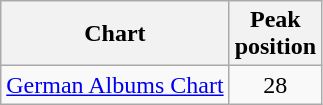<table class="wikitable sortable">
<tr>
<th>Chart</th>
<th>Peak<br>position</th>
</tr>
<tr>
<td><a href='#'>German Albums Chart</a></td>
<td style="text-align:center;">28</td>
</tr>
</table>
